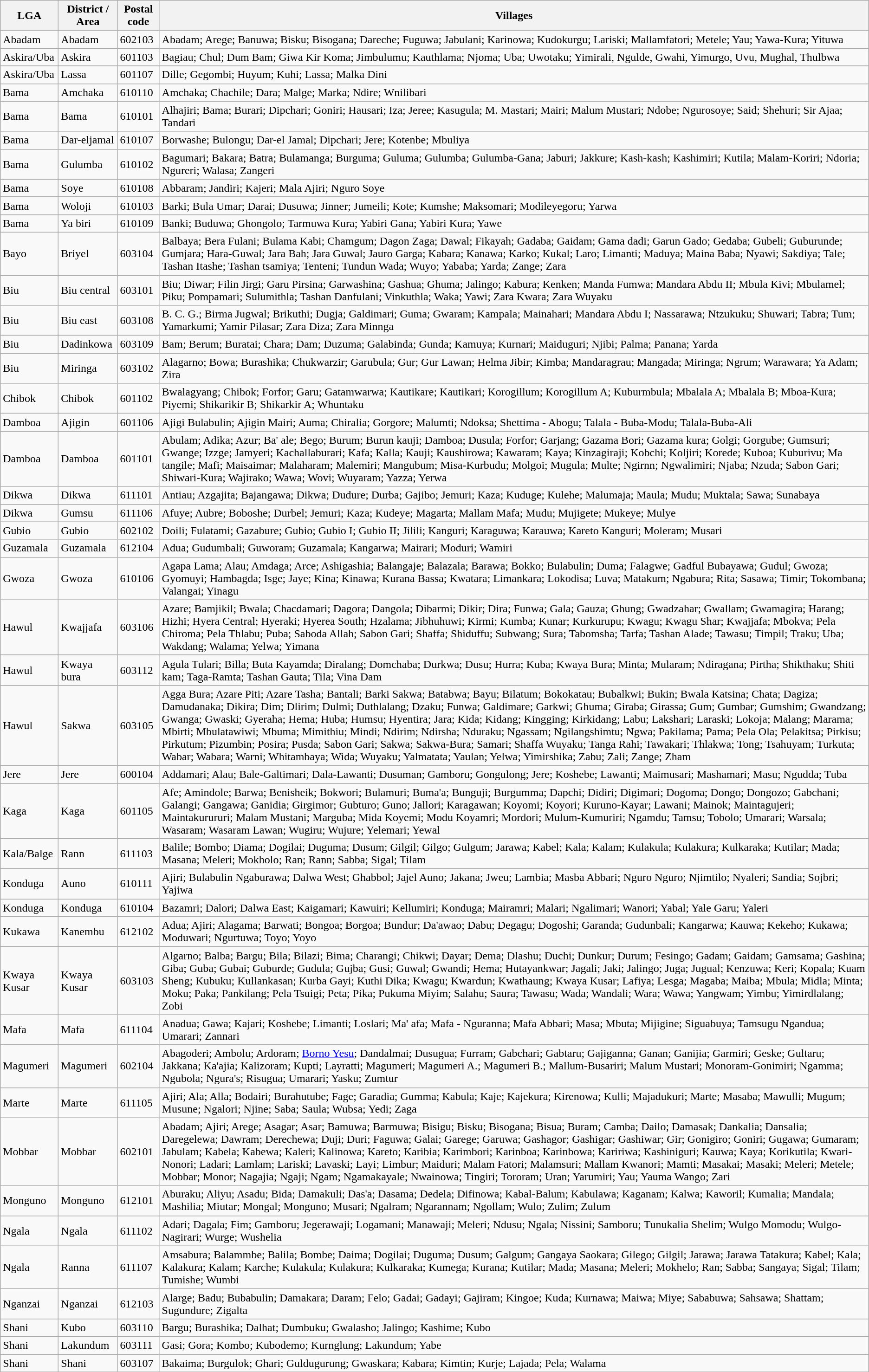<table class="wikitable sortable">
<tr>
<th>LGA</th>
<th>District / Area</th>
<th>Postal code</th>
<th>Villages</th>
</tr>
<tr>
<td>Abadam</td>
<td>Abadam</td>
<td>602103</td>
<td>Abadam; Arege; Banuwa; Bisku; Bisogana; Dareche; Fuguwa; Jabulani; Karinowa; Kudokurgu; Lariski; Mallamfatori; Metele; Yau; Yawa-Kura; Yituwa</td>
</tr>
<tr>
<td>Askira/Uba</td>
<td>Askira</td>
<td>601103</td>
<td>Bagiau; Chul; Dum Bam; Giwa Kir Koma; Jimbulumu; Kauthlama; Njoma; Uba; Uwotaku; Yimirali, Ngulde, Gwahi, Yimurgo, Uvu, Mughal, Thulbwa</td>
</tr>
<tr id="Lassa district">
<td>Askira/Uba</td>
<td>Lassa</td>
<td>601107</td>
<td>Dille; Gegombi; Huyum; Kuhi; Lassa; Malka Dini</td>
</tr>
<tr>
<td>Bama</td>
<td>Amchaka</td>
<td>610110</td>
<td>Amchaka; Chachile; Dara; Malge; Marka; Ndire; Wnilibari</td>
</tr>
<tr>
<td>Bama</td>
<td>Bama</td>
<td>610101</td>
<td>Alhajiri; Bama; Burari; Dipchari; Goniri; Hausari; Iza; Jeree; Kasugula; M. Mastari; Mairi; Malum Mustari; Ndobe; Ngurosoye; Said; Shehuri; Sir Ajaa; Tandari</td>
</tr>
<tr>
<td>Bama</td>
<td>Dar-eljamal</td>
<td>610107</td>
<td>Borwashe; Bulongu; Dar-el Jamal; Dipchari; Jere; Kotenbe; Mbuliya</td>
</tr>
<tr>
<td>Bama</td>
<td>Gulumba</td>
<td>610102</td>
<td>Bagumari; Bakara; Batra; Bulamanga; Burguma; Guluma; Gulumba; Gulumba-Gana; Jaburi; Jakkure; Kash-kash; Kashimiri; Kutila; Malam-Koriri; Ndoria; Ngureri; Walasa; Zangeri</td>
</tr>
<tr>
<td>Bama</td>
<td>Soye</td>
<td>610108</td>
<td>Abbaram; Jandiri; Kajeri; Mala Ajiri; Nguro Soye</td>
</tr>
<tr>
<td>Bama</td>
<td>Woloji</td>
<td>610103</td>
<td>Barki; Bula Umar; Darai; Dusuwa; Jinner; Jumeili; Kote; Kumshe; Maksomari; Modileyegoru; Yarwa</td>
</tr>
<tr>
<td>Bama</td>
<td>Ya biri</td>
<td>610109</td>
<td>Banki; Buduwa; Ghongolo; Tarmuwa Kura; Yabiri Gana; Yabiri Kura; Yawe</td>
</tr>
<tr>
<td>Bayo</td>
<td>Briyel</td>
<td>603104</td>
<td>Balbaya; Bera Fulani; Bulama Kabi; Chamgum; Dagon Zaga; Dawal; Fikayah; Gadaba; Gaidam; Gama dadi; Garun Gado; Gedaba; Gubeli; Guburunde; Gumjara; Hara-Guwal; Jara Bah; Jara Guwal; Jauro Garga; Kabara; Kanawa; Karko; Kukal; Laro; Limanti; Maduya; Maina Baba; Nyawi; Sakdiya; Tale; Tashan Itashe; Tashan tsamiya; Tenteni; Tundun Wada; Wuyo; Yababa; Yarda; Zange; Zara</td>
</tr>
<tr>
<td>Biu</td>
<td>Biu central</td>
<td>603101</td>
<td>Biu; Diwar; Filin Jirgi; Garu Pirsina; Garwashina; Gashua; Ghuma; Jalingo; Kabura; Kenken; Manda Fumwa; Mandara Abdu II; Mbula Kivi; Mbulamel; Piku; Pompamari; Sulumithla; Tashan Danfulani; Vinkuthla; Waka; Yawi; Zara Kwara; Zara Wuyaku</td>
</tr>
<tr>
<td>Biu</td>
<td>Biu east</td>
<td>603108</td>
<td>B. C. G.; Birma Jugwal; Brikuthi; Dugja; Galdimari; Guma; Gwaram; Kampala; Mainahari; Mandara Abdu I; Nassarawa; Ntzukuku; Shuwari; Tabra; Tum; Yamarkumi; Yamir Pilasar; Zara Diza; Zara Minnga</td>
</tr>
<tr>
<td>Biu</td>
<td>Dadinkowa</td>
<td>603109</td>
<td>Bam; Berum; Buratai; Chara; Dam; Duzuma; Galabinda; Gunda; Kamuya; Kurnari; Maiduguri; Njibi; Palma; Panana; Yarda</td>
</tr>
<tr>
<td>Biu</td>
<td>Miringa</td>
<td>603102</td>
<td>Alagarno; Bowa; Burashika; Chukwarzir; Garubula; Gur; Gur Lawan; Helma Jibir; Kimba; Mandaragrau; Mangada; Miringa; Ngrum; Warawara; Ya Adam; Zira</td>
</tr>
<tr>
<td>Chibok</td>
<td>Chibok</td>
<td>601102</td>
<td>Bwalagyang; Chibok; Forfor; Garu; Gatamwarwa; Kautikare; Kautikari; Korogillum; Korogillum A; Kuburmbula; Mbalala A; Mbalala B; Mboa-Kura; Piyemi; Shikarikir B; Shikarkir A; Whuntaku</td>
</tr>
<tr>
<td>Damboa</td>
<td>Ajigin</td>
<td>601106</td>
<td>Ajigi Bulabulin; Ajigin Mairi; Auma; Chiralia; Gorgore; Malumti; Ndoksa; Shettima - Abogu; Talala - Buba-Modu; Talala-Buba-Ali</td>
</tr>
<tr>
<td>Damboa</td>
<td>Damboa</td>
<td>601101</td>
<td>Abulam; Adika; Azur; Ba' ale; Bego; Burum; Burun kauji; Damboa; Dusula; Forfor; Garjang; Gazama Bori; Gazama kura; Golgi; Gorgube; Gumsuri; Gwange; Izzge; Jamyeri; Kachallaburari; Kafa; Kalla; Kauji; Kaushirowa; Kawaram; Kaya; Kinzagiraji; Kobchi; Koljiri; Korede; Kuboa; Kuburivu; Ma tangile; Mafi; Maisaimar; Malaharam; Malemiri; Mangubum; Misa-Kurbudu; Molgoi; Mugula; Multe; Ngirnn; Ngwalimiri; Njaba; Nzuda; Sabon Gari; Shiwari-Kura; Wajirako; Wawa; Wovi; Wuyaram; Yazza; Yerwa</td>
</tr>
<tr>
<td>Dikwa</td>
<td>Dikwa</td>
<td>611101</td>
<td>Antiau; Azgajita; Bajangawa; Dikwa; Dudure; Durba; Gajibo; Jemuri; Kaza; Kuduge; Kulehe; Malumaja; Maula; Mudu; Muktala; Sawa; Sunabaya</td>
</tr>
<tr>
<td>Dikwa</td>
<td>Gumsu</td>
<td>611106</td>
<td>Afuye; Aubre; Boboshe; Durbel; Jemuri; Kaza; Kudeye; Magarta; Mallam Mafa; Mudu; Mujigete; Mukeye; Mulye</td>
</tr>
<tr>
<td>Gubio</td>
<td>Gubio</td>
<td>602102</td>
<td>Doili; Fulatami; Gazabure; Gubio; Gubio I; Gubio II; Jilili; Kanguri; Karaguwa; Karauwa; Kareto Kanguri; Moleram; Musari</td>
</tr>
<tr>
<td>Guzamala</td>
<td>Guzamala</td>
<td>612104</td>
<td>Adua; Gudumbali; Guworam; Guzamala; Kangarwa; Mairari; Moduri; Wamiri</td>
</tr>
<tr>
<td>Gwoza</td>
<td>Gwoza</td>
<td>610106</td>
<td>Agapa Lama; Alau; Amdaga; Arce; Ashigashia; Balangaje; Balazala; Barawa; Bokko; Bulabulin; Duma; Falagwe; Gadful Bubayawa; Gudul; Gwoza; Gyomuyi; Hambagda; Isge; Jaye; Kina; Kinawa; Kurana Bassa; Kwatara; Limankara; Lokodisa; Luva; Matakum; Ngabura; Rita; Sasawa; Timir; Tokombana; Valangai; Yinagu</td>
</tr>
<tr>
<td>Hawul</td>
<td>Kwajjafa</td>
<td>603106</td>
<td>Azare; Bamjikil; Bwala; Chacdamari; Dagora; Dangola; Dibarmi; Dikir; Dira; Funwa; Gala; Gauza; Ghung; Gwadzahar; Gwallam; Gwamagira; Harang; Hizhi; Hyera Central; Hyeraki; Hyerea South; Hzalama; Jibhuhuwi; Kirmi; Kumba; Kunar; Kurkurupu; Kwagu; Kwagu Shar; Kwajjafa; Mbokva; Pela Chiroma; Pela Thlabu; Puba; Saboda Allah; Sabon Gari; Shaffa; Shiduffu; Subwang; Sura; Tabomsha; Tarfa; Tashan Alade; Tawasu; Timpil; Traku; Uba; Wakdang; Walama; Yelwa; Yimana</td>
</tr>
<tr>
<td>Hawul</td>
<td>Kwaya bura</td>
<td>603112</td>
<td>Agula Tulari; Billa; Buta Kayamda; Diralang; Domchaba; Durkwa; Dusu; Hurra; Kuba; Kwaya Bura; Minta; Mularam; Ndiragana; Pirtha; Shikthaku; Shiti kam; Taga-Ramta; Tashan Gauta; Tila; Vina Dam</td>
</tr>
<tr>
<td>Hawul</td>
<td>Sakwa</td>
<td>603105</td>
<td>Agga Bura; Azare Piti; Azare Tasha; Bantali; Barki Sakwa; Batabwa; Bayu; Bilatum; Bokokatau; Bubalkwi; Bukin; Bwala Katsina; Chata; Dagiza; Damudanaka; Dikira; Dim; Dlirim; Dulmi; Duthlalang; Dzaku; Funwa; Galdimare; Garkwi; Ghuma; Giraba; Girassa; Gum; Gumbar; Gumshim; Gwandzang; Gwanga; Gwaski; Gyeraha; Hema; Huba; Humsu; Hyentira; Jara; Kida; Kidang; Kingging; Kirkidang; Labu; Lakshari; Laraski; Lokoja; Malang; Marama; Mbirti; Mbulatawiwi; Mbuma; Mimithiu; Mindi; Ndirim; Ndirsha; Nduraku; Ngassam; Ngilangshimtu; Ngwa; Pakilama; Pama; Pela Ola; Pelakitsa; Pirkisu; Pirkutum; Pizumbin; Posira; Pusda; Sabon Gari; Sakwa; Sakwa-Bura; Samari; Shaffa Wuyaku; Tanga Rahi; Tawakari; Thlakwa; Tong; Tsahuyam; Turkuta; Wabar; Wabara; Warni; Whitambaya; Wida; Wuyaku; Yalmatata; Yaulan; Yelwa; Yimirshika; Zabu; Zali; Zange; Zham</td>
</tr>
<tr>
<td>Jere</td>
<td>Jere</td>
<td>600104</td>
<td>Addamari; Alau; Bale-Galtimari; Dala-Lawanti; Dusuman; Gamboru; Gongulong; Jere; Koshebe; Lawanti; Maimusari; Mashamari; Masu; Ngudda; Tuba</td>
</tr>
<tr>
<td>Kaga</td>
<td>Kaga</td>
<td>601105</td>
<td>Afe; Amindole; Barwa; Benisheik; Bokwori; Bulamuri; Buma'a; Bunguji; Burgumma; Dapchi; Didiri; Digimari; Dogoma; Dongo; Dongozo; Gabchani; Galangi; Gangawa; Ganidia; Girgimor; Gubturo; Guno; Jallori; Karagawan; Koyomi; Koyori; Kuruno-Kayar; Lawani; Mainok; Maintagujeri; Maintakurururi; Malam Mustani; Marguba; Mida Koyemi; Modu Koyamri; Mordori; Mulum-Kumuriri; Ngamdu; Tamsu; Tobolo; Umarari; Warsala; Wasaram; Wasaram Lawan; Wugiru; Wujure; Yelemari; Yewal</td>
</tr>
<tr>
<td>Kala/Balge</td>
<td>Rann</td>
<td>611103</td>
<td>Balile; Bombo; Diama; Dogilai; Duguma; Dusum; Gilgil; Gilgo; Gulgum; Jarawa; Kabel; Kala; Kalam; Kulakula; Kulakura; Kulkaraka; Kutilar; Mada; Masana; Meleri; Mokholo; Ran; Rann; Sabba; Sigal; Tilam</td>
</tr>
<tr>
<td>Konduga</td>
<td>Auno</td>
<td>610111</td>
<td>Ajiri; Bulabulin Ngaburawa; Dalwa West; Ghabbol; Jajel Auno; Jakana; Jweu; Lambia; Masba Abbari; Nguro Nguro; Njimtilo; Nyaleri; Sandia; Sojbri; Yajiwa</td>
</tr>
<tr>
<td>Konduga</td>
<td>Konduga</td>
<td>610104</td>
<td>Bazamri; Dalori; Dalwa East; Kaigamari; Kawuiri; Kellumiri; Konduga; Mairamri; Malari; Ngalimari; Wanori; Yabal; Yale Garu; Yaleri</td>
</tr>
<tr>
<td>Kukawa</td>
<td>Kanembu</td>
<td>612102</td>
<td>Adua; Ajiri; Alagama; Barwati; Bongoa; Borgoa; Bundur; Da'awao; Dabu; Degagu; Dogoshi; Garanda; Gudunbali; Kangarwa; Kauwa; Kekeho; Kukawa; Moduwari; Ngurtuwa; Toyo; Yoyo</td>
</tr>
<tr>
<td>Kwaya Kusar</td>
<td>Kwaya Kusar</td>
<td>603103</td>
<td>Algarno; Balba; Bargu; Bila; Bilazi; Bima; Charangi; Chikwi; Dayar; Dema; Dlashu; Duchi; Dunkur; Durum; Fesingo; Gadam; Gaidam; Gamsama; Gashina; Giba; Guba; Gubai; Guburde; Gudula; Gujba; Gusi; Guwal; Gwandi; Hema; Hutayankwar; Jagali; Jaki; Jalingo; Juga; Jugual; Kenzuwa; Keri; Kopala; Kuam Sheng; Kubuku; Kullankasan; Kurba Gayi; Kuthi Dika; Kwagu; Kwardun; Kwathaung; Kwaya Kusar; Lafiya; Lesga; Magaba; Maiba; Mbula; Midla; Minta; Moku; Paka; Pankilang; Pela Tsuigi; Peta; Pika; Pukuma Miyim; Salahu; Saura; Tawasu; Wada; Wandali; Wara; Wawa; Yangwam; Yimbu; Yimirdlalang; Zobi</td>
</tr>
<tr>
<td>Mafa</td>
<td>Mafa</td>
<td>611104</td>
<td>Anadua; Gawa; Kajari; Koshebe; Limanti; Loslari; Ma' afa; Mafa - Nguranna; Mafa Abbari; Masa; Mbuta; Mijigine; Siguabuya; Tamsugu Ngandua; Umarari; Zannari</td>
</tr>
<tr>
<td>Magumeri</td>
<td>Magumeri</td>
<td>602104</td>
<td>Abagoderi; Ambolu; Ardoram; <a href='#'>Borno Yesu</a>; Dandalmai; Dusugua; Furram; Gabchari; Gabtaru; Gajiganna; Ganan; Ganijia; Garmiri; Geske; Gultaru; Jakkana; Ka'ajia; Kalizoram; Kupti; Layratti; Magumeri; Magumeri A.; Magumeri B.; Mallum-Busariri; Malum Mustari; Monoram-Gonimiri; Ngamma; Ngubola; Ngura's; Risugua; Umarari; Yasku; Zumtur</td>
</tr>
<tr>
<td>Marte</td>
<td>Marte</td>
<td>611105</td>
<td>Ajiri; Ala; Alla; Bodairi; Burahutube; Fage; Garadia; Gumma; Kabula; Kaje; Kajekura; Kirenowa; Kulli; Majadukuri; Marte; Masaba; Mawulli; Mugum; Musune; Ngalori; Njine; Saba; Saula; Wubsa; Yedi; Zaga</td>
</tr>
<tr>
<td>Mobbar</td>
<td>Mobbar</td>
<td>602101</td>
<td>Abadam; Ajiri; Arege; Asagar; Asar; Bamuwa; Barmuwa; Bisigu; Bisku; Bisogana; Bisua; Buram; Camba; Dailo; Damasak; Dankalia; Dansalia; Daregelewa; Dawram; Derechewa; Duji; Duri; Faguwa; Galai; Garege; Garuwa; Gashagor; Gashigar; Gashiwar; Gir; Gonigiro; Goniri; Gugawa; Gumaram; Jabulam; Kabela; Kabewa; Kaleri; Kalinowa; Kareto; Karibia; Karimbori; Karinboa; Karinbowa; Kaririwa; Kashiniguri; Kauwa; Kaya; Korikutila; Kwari-Nonori; Ladari; Lamlam; Lariski; Lavaski; Layi; Limbur; Maiduri; Malam Fatori; Malamsuri; Mallam Kwanori; Mamti; Masakai; Masaki; Meleri; Metele; Mobbar; Monor; Nagajia; Ngaji; Ngam; Ngamakayale; Nwainowa; Tingiri; Tororam; Uran; Yarumiri; Yau; Yauma Wango; Zari</td>
</tr>
<tr>
<td>Monguno</td>
<td>Monguno</td>
<td>612101</td>
<td>Aburaku; Aliyu; Asadu; Bida; Damakuli; Das'a; Dasama; Dedela; Difinowa; Kabal-Balum; Kabulawa; Kaganam; Kalwa; Kaworil; Kumalia; Mandala; Mashilia; Miutar; Mongal; Monguno; Musari; Ngalram; Ngarannam; Ngollam; Wulo; Zulim; Zulum</td>
</tr>
<tr>
<td>Ngala</td>
<td>Ngala</td>
<td>611102</td>
<td>Adari; Dagala; Fim; Gamboru; Jegerawaji; Logamani; Manawaji; Meleri; Ndusu; Ngala; Nissini; Samboru; Tunukalia Shelim; Wulgo Momodu; Wulgo-Nagirari; Wurge; Wushelia</td>
</tr>
<tr>
<td>Ngala</td>
<td>Ranna</td>
<td>611107</td>
<td>Amsabura; Balammbe; Balila; Bombe; Daima; Dogilai; Duguma; Dusum; Galgum; Gangaya Saokara; Gilego; Gilgil; Jarawa; Jarawa Tatakura; Kabel; Kala; Kalakura; Kalam; Karche; Kulakula; Kulakura; Kulkaraka; Kumega; Kurana; Kutilar; Mada; Masana; Meleri; Mokhelo; Ran; Sabba; Sangaya; Sigal; Tilam; Tumishe; Wumbi</td>
</tr>
<tr>
<td>Nganzai</td>
<td>Nganzai</td>
<td>612103</td>
<td>Alarge; Badu; Bubabulin; Damakara; Daram; Felo; Gadai; Gadayi; Gajiram; Kingoe; Kuda; Kurnawa; Maiwa; Miye; Sababuwa; Sahsawa; Shattam; Sugundure; Zigalta</td>
</tr>
<tr>
<td>Shani</td>
<td>Kubo</td>
<td>603110</td>
<td>Bargu; Burashika; Dalhat; Dumbuku; Gwalasho; Jalingo; Kashime; Kubo</td>
</tr>
<tr>
<td>Shani</td>
<td>Lakundum</td>
<td>603111</td>
<td>Gasi; Gora; Kombo; Kubodemo; Kurnglung; Lakundum; Yabe</td>
</tr>
<tr>
<td>Shani</td>
<td>Shani</td>
<td>603107</td>
<td>Bakaima; Burgulok; Ghari; Guldugurung; Gwaskara; Kabara; Kimtin; Kurje; Lajada; Pela; Walama</td>
</tr>
</table>
